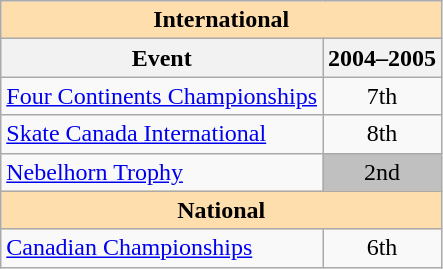<table class="wikitable" style="text-align:center">
<tr>
<th style="background-color: #ffdead; " colspan=2 align=center>International</th>
</tr>
<tr>
<th>Event</th>
<th>2004–2005</th>
</tr>
<tr>
<td align=left><a href='#'>Four Continents Championships</a></td>
<td>7th</td>
</tr>
<tr>
<td align=left> <a href='#'>Skate Canada International</a></td>
<td>8th</td>
</tr>
<tr>
<td align=left><a href='#'>Nebelhorn Trophy</a></td>
<td bgcolor=silver>2nd</td>
</tr>
<tr>
<th style="background-color: #ffdead; " colspan=2 align=center>National</th>
</tr>
<tr>
<td align=left><a href='#'>Canadian Championships</a></td>
<td>6th</td>
</tr>
</table>
